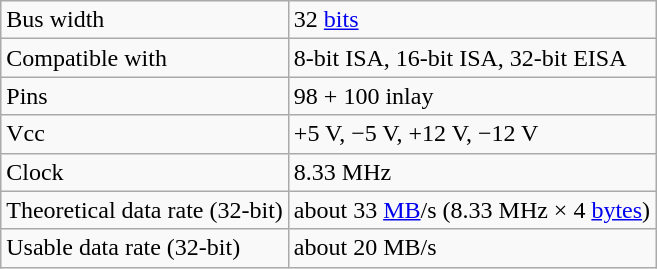<table class="wikitable">
<tr>
<td>Bus width</td>
<td>32 <a href='#'>bits</a></td>
</tr>
<tr>
<td>Compatible with</td>
<td>8-bit ISA, 16-bit ISA, 32-bit EISA</td>
</tr>
<tr>
<td>Pins</td>
<td>98 + 100 inlay</td>
</tr>
<tr>
<td>Vcc</td>
<td>+5 V, −5 V, +12 V, −12 V</td>
</tr>
<tr>
<td>Clock</td>
<td>8.33 MHz</td>
</tr>
<tr>
<td>Theoretical data rate (32-bit)</td>
<td>about 33 <a href='#'>MB</a>/s (8.33 MHz × 4 <a href='#'>bytes</a>)</td>
</tr>
<tr>
<td>Usable data rate (32-bit)</td>
<td>about 20 MB/s</td>
</tr>
</table>
